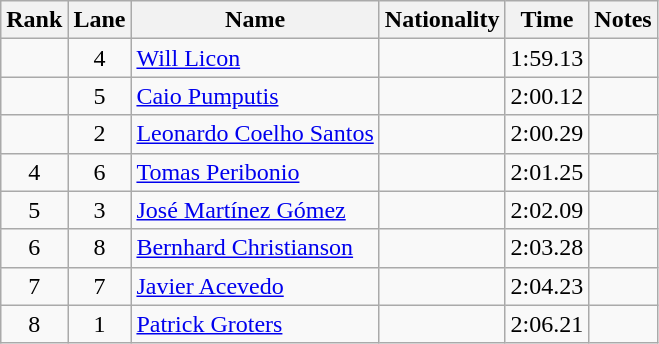<table class="wikitable sortable" style="text-align:center">
<tr>
<th>Rank</th>
<th>Lane</th>
<th>Name</th>
<th>Nationality</th>
<th>Time</th>
<th>Notes</th>
</tr>
<tr>
<td></td>
<td>4</td>
<td align=left><a href='#'>Will Licon</a></td>
<td align=left></td>
<td>1:59.13</td>
<td></td>
</tr>
<tr>
<td></td>
<td>5</td>
<td align=left><a href='#'>Caio Pumputis</a></td>
<td align=left></td>
<td>2:00.12</td>
<td></td>
</tr>
<tr>
<td></td>
<td>2</td>
<td align=left><a href='#'>Leonardo Coelho Santos</a></td>
<td align=left></td>
<td>2:00.29</td>
<td></td>
</tr>
<tr>
<td>4</td>
<td>6</td>
<td align=left><a href='#'>Tomas Peribonio</a></td>
<td align=left></td>
<td>2:01.25</td>
<td></td>
</tr>
<tr>
<td>5</td>
<td>3</td>
<td align=left><a href='#'>José Martínez Gómez</a></td>
<td align=left></td>
<td>2:02.09</td>
<td></td>
</tr>
<tr>
<td>6</td>
<td>8</td>
<td align=left><a href='#'>Bernhard Christianson</a></td>
<td align=left></td>
<td>2:03.28</td>
<td></td>
</tr>
<tr>
<td>7</td>
<td>7</td>
<td align=left><a href='#'>Javier Acevedo</a></td>
<td align=left></td>
<td>2:04.23</td>
<td></td>
</tr>
<tr>
<td>8</td>
<td>1</td>
<td align=left><a href='#'>Patrick Groters</a></td>
<td align=left></td>
<td>2:06.21</td>
<td></td>
</tr>
</table>
